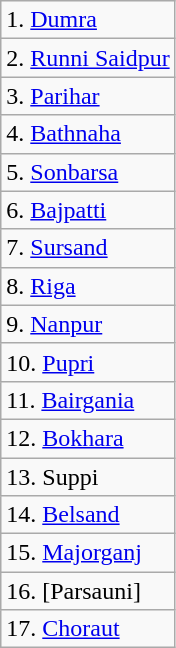<table class="wikitable">
<tr>
<td>1. <a href='#'>Dumra</a></td>
</tr>
<tr>
<td>2. <a href='#'>Runni Saidpur</a></td>
</tr>
<tr>
<td>3.	<a href='#'>Parihar</a></td>
</tr>
<tr>
<td>4.	<a href='#'>Bathnaha</a></td>
</tr>
<tr>
<td>5.	<a href='#'>Sonbarsa</a></td>
</tr>
<tr>
<td>6.	<a href='#'>Bajpatti</a></td>
</tr>
<tr>
<td>7.	<a href='#'>Sursand</a></td>
</tr>
<tr>
<td>8.	<a href='#'>Riga</a></td>
</tr>
<tr>
<td>9.	<a href='#'>Nanpur</a></td>
</tr>
<tr>
<td>10.	<a href='#'>Pupri</a></td>
</tr>
<tr>
<td>11.	<a href='#'>Bairgania</a></td>
</tr>
<tr>
<td>12.	<a href='#'>Bokhara</a></td>
</tr>
<tr>
<td>13.	Suppi</td>
</tr>
<tr>
<td>14.	<a href='#'>Belsand</a></td>
</tr>
<tr>
<td>15.	<a href='#'>Majorganj</a></td>
</tr>
<tr>
<td>16.	[Parsauni]</td>
</tr>
<tr>
<td>17. 	<a href='#'>Choraut</a></td>
</tr>
</table>
